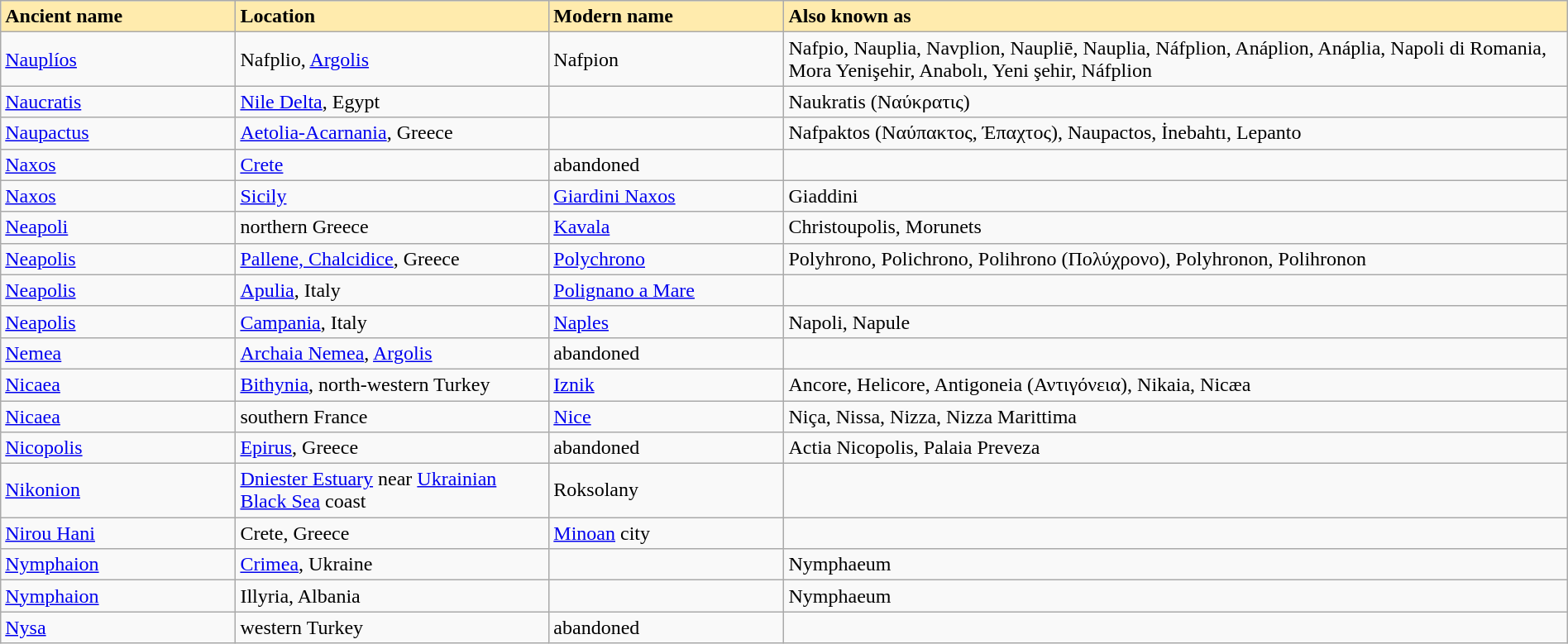<table class="wikitable" width="100%">
<tr>
<td width="15%" bgcolor="#FFEBAD"><strong>Ancient name</strong></td>
<td width="20%" bgcolor="#FFEBAD"><strong>Location</strong></td>
<td width="15%" bgcolor="#FFEBAD"><strong>Modern name</strong></td>
<td width="50%" bgcolor="#FFEBAD"><strong>Also known as</strong></td>
</tr>
<tr>
<td><a href='#'>Nauplíos</a></td>
<td>Nafplio, <a href='#'>Argolis</a></td>
<td>Nafpion</td>
<td>Nafpio, Nauplia, Navplion, Naupliē, Nauplia, Náfplion, Anáplion, Anáplia, Napoli di Romania, Mora Yenişehir, Anabolı, Yeni şehir, Náfplion</td>
</tr>
<tr>
<td><a href='#'>Naucratis</a></td>
<td><a href='#'>Nile Delta</a>, Egypt</td>
<td></td>
<td>Naukratis (Ναύκρατις)</td>
</tr>
<tr>
<td><a href='#'>Naupactus</a></td>
<td><a href='#'>Aetolia-Acarnania</a>, Greece</td>
<td></td>
<td>Nafpaktos (Ναύπακτος, Έπαχτος), Naupactos, İnebahtı, Lepanto</td>
</tr>
<tr>
<td><a href='#'>Naxos</a></td>
<td><a href='#'>Crete</a></td>
<td>abandoned</td>
<td></td>
</tr>
<tr>
<td><a href='#'>Naxos</a></td>
<td><a href='#'>Sicily</a></td>
<td><a href='#'>Giardini Naxos</a></td>
<td>Giaddini</td>
</tr>
<tr>
<td><a href='#'>Neapoli</a></td>
<td>northern Greece</td>
<td><a href='#'>Kavala</a></td>
<td>Christoupolis, Morunets</td>
</tr>
<tr>
<td><a href='#'>Neapolis</a></td>
<td><a href='#'>Pallene, Chalcidice</a>, Greece</td>
<td><a href='#'>Polychrono</a></td>
<td>Polyhrono, Polichrono, Polihrono (Πολύχρονο), Polyhronon, Polihronon</td>
</tr>
<tr>
<td><a href='#'>Neapolis</a></td>
<td><a href='#'>Apulia</a>, Italy</td>
<td><a href='#'>Polignano a Mare</a></td>
</tr>
<tr>
<td><a href='#'>Neapolis</a></td>
<td><a href='#'>Campania</a>, Italy</td>
<td><a href='#'>Naples</a></td>
<td>Napoli, Napule</td>
</tr>
<tr>
<td><a href='#'>Nemea</a></td>
<td><a href='#'>Archaia Nemea</a>, <a href='#'>Argolis</a></td>
<td>abandoned</td>
<td></td>
</tr>
<tr>
<td><a href='#'>Nicaea</a></td>
<td><a href='#'>Bithynia</a>, north-western Turkey</td>
<td><a href='#'>Iznik</a></td>
<td>Ancore, Helicore, Antigoneia (Αντιγόνεια), Nikaia, Nicæa</td>
</tr>
<tr>
<td><a href='#'>Nicaea</a></td>
<td>southern France</td>
<td><a href='#'>Nice</a></td>
<td>Niça, Nissa, Nizza, Nizza Marittima</td>
</tr>
<tr>
<td><a href='#'>Nicopolis</a></td>
<td><a href='#'>Epirus</a>, Greece</td>
<td>abandoned</td>
<td>Actia Nicopolis, Palaia Preveza</td>
</tr>
<tr>
<td><a href='#'>Nikonion</a></td>
<td><a href='#'>Dniester Estuary</a> near <a href='#'>Ukrainian</a> <a href='#'>Black Sea</a> coast</td>
<td>Roksolany</td>
<td></td>
</tr>
<tr>
<td><a href='#'>Nirou Hani</a></td>
<td>Crete, Greece</td>
<td><a href='#'>Minoan</a> city</td>
<td></td>
</tr>
<tr>
<td><a href='#'>Nymphaion</a></td>
<td><a href='#'>Crimea</a>, Ukraine</td>
<td></td>
<td>Nymphaeum</td>
</tr>
<tr>
<td><a href='#'>Nymphaion</a></td>
<td>Illyria, Albania</td>
<td></td>
<td>Nymphaeum</td>
</tr>
<tr>
<td><a href='#'>Nysa</a></td>
<td>western Turkey</td>
<td>abandoned</td>
<td></td>
</tr>
</table>
